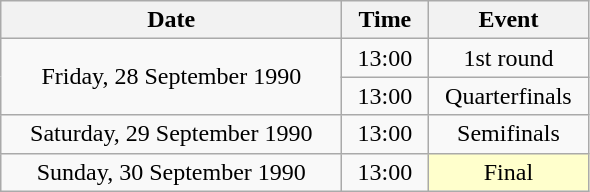<table class = "wikitable" style="text-align:center;">
<tr>
<th width=220>Date</th>
<th width=50>Time</th>
<th width=100>Event</th>
</tr>
<tr>
<td rowspan=2>Friday, 28 September 1990</td>
<td>13:00</td>
<td>1st round</td>
</tr>
<tr>
<td>13:00</td>
<td>Quarterfinals</td>
</tr>
<tr>
<td>Saturday, 29 September 1990</td>
<td>13:00</td>
<td>Semifinals</td>
</tr>
<tr>
<td>Sunday, 30 September 1990</td>
<td>13:00</td>
<td bgcolor=ffffcc>Final</td>
</tr>
</table>
